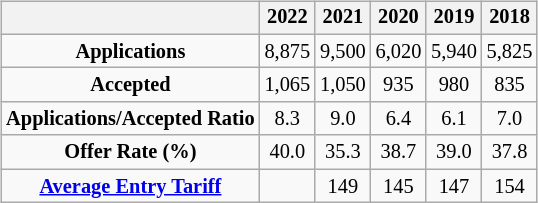<table class="floatright">
<tr>
<td><br><table class="wikitable" style="font-size:85%; text-align:center; margin-bottom: 5px">
<tr>
<th></th>
<th>2022</th>
<th>2021</th>
<th>2020</th>
<th>2019</th>
<th>2018</th>
</tr>
<tr>
<td><strong>Applications</strong></td>
<td>8,875</td>
<td>9,500</td>
<td>6,020</td>
<td>5,940</td>
<td>5,825</td>
</tr>
<tr>
<td><strong>Accepted</strong></td>
<td>1,065</td>
<td>1,050</td>
<td>935</td>
<td>980</td>
<td>835</td>
</tr>
<tr>
<td><strong>Applications/Accepted Ratio</strong></td>
<td>8.3</td>
<td>9.0</td>
<td>6.4</td>
<td>6.1</td>
<td>7.0</td>
</tr>
<tr>
<td><strong>Offer Rate (%)</strong></td>
<td>40.0</td>
<td>35.3</td>
<td>38.7</td>
<td>39.0</td>
<td>37.8</td>
</tr>
<tr>
<td><strong><a href='#'>Average Entry Tariff</a></strong></td>
<td></td>
<td>149</td>
<td>145</td>
<td>147</td>
<td>154</td>
</tr>
</table>
<table style="font-size:80%;float:left">
<tr>
<td></td>
</tr>
</table>
</td>
</tr>
</table>
